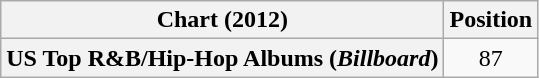<table class="wikitable plainrowheaders" style="text-align:center">
<tr>
<th scope="col">Chart (2012)</th>
<th scope="col">Position</th>
</tr>
<tr>
<th scope="row">US Top R&B/Hip-Hop Albums (<em>Billboard</em>)</th>
<td>87</td>
</tr>
</table>
